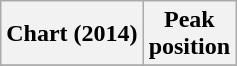<table class="wikitable sortable plainrowheaders" style="text-align:center">
<tr>
<th scope="col">Chart (2014)</th>
<th scope="col">Peak<br>position</th>
</tr>
<tr>
</tr>
</table>
